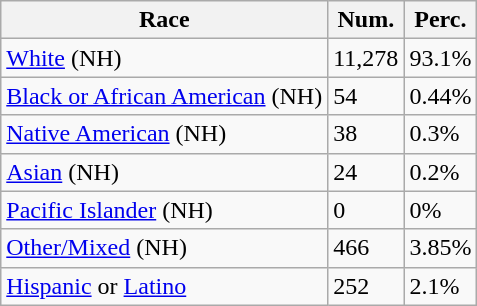<table class="wikitable">
<tr>
<th>Race</th>
<th>Num.</th>
<th>Perc.</th>
</tr>
<tr>
<td><a href='#'>White</a> (NH)</td>
<td>11,278</td>
<td>93.1%</td>
</tr>
<tr>
<td><a href='#'>Black or African American</a> (NH)</td>
<td>54</td>
<td>0.44%</td>
</tr>
<tr>
<td><a href='#'>Native American</a> (NH)</td>
<td>38</td>
<td>0.3%</td>
</tr>
<tr>
<td><a href='#'>Asian</a> (NH)</td>
<td>24</td>
<td>0.2%</td>
</tr>
<tr>
<td><a href='#'>Pacific Islander</a> (NH)</td>
<td>0</td>
<td>0%</td>
</tr>
<tr>
<td><a href='#'>Other/Mixed</a> (NH)</td>
<td>466</td>
<td>3.85%</td>
</tr>
<tr>
<td><a href='#'>Hispanic</a> or <a href='#'>Latino</a></td>
<td>252</td>
<td>2.1%</td>
</tr>
</table>
